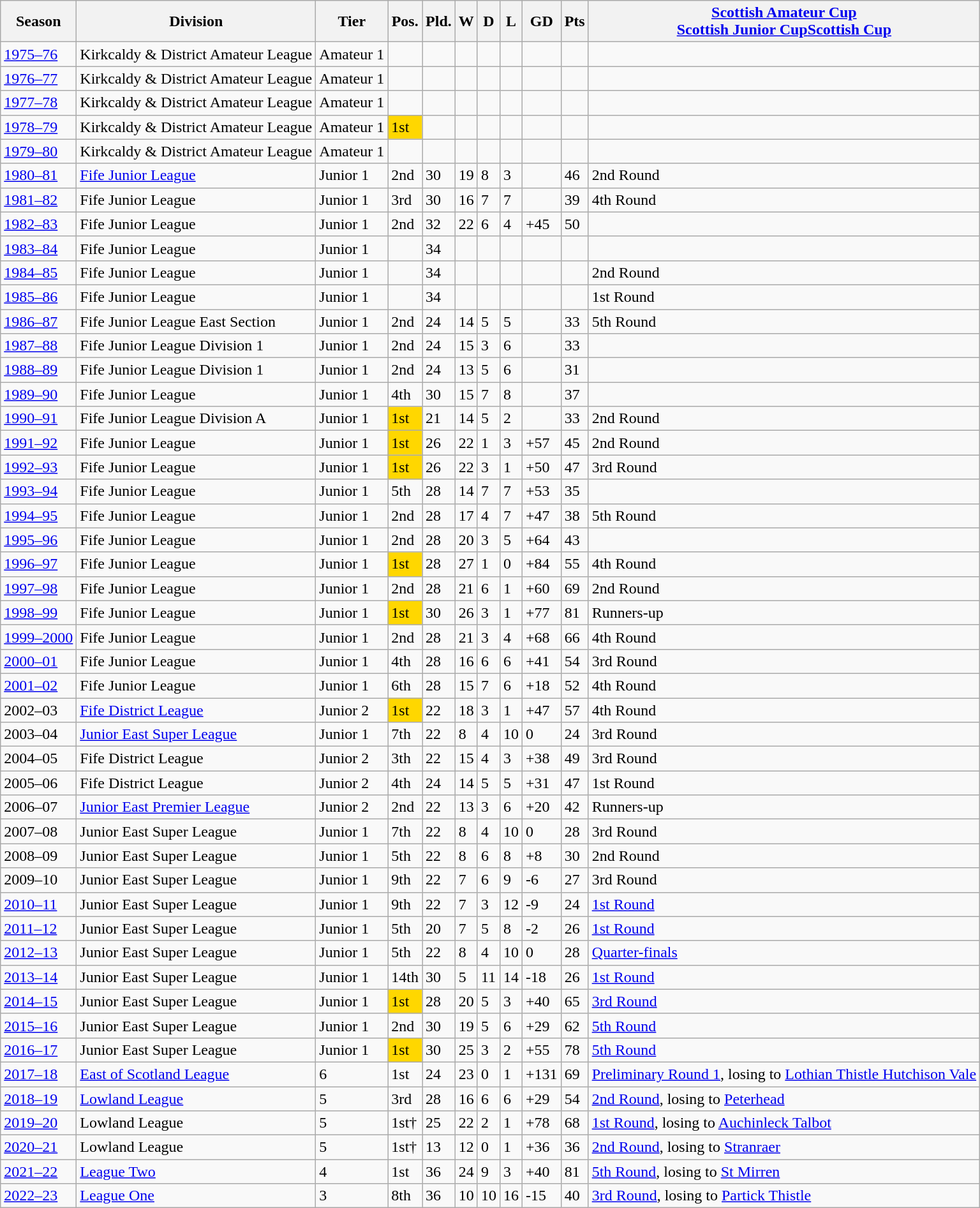<table class="wikitable">
<tr>
<th>Season</th>
<th>Division</th>
<th>Tier</th>
<th>Pos.</th>
<th>Pld.</th>
<th>W</th>
<th>D</th>
<th>L</th>
<th>GD</th>
<th>Pts</th>
<th><a href='#'>Scottish Amateur Cup</a><br><a href='#'>Scottish Junior Cup</a><a href='#'>Scottish Cup</a></th>
</tr>
<tr>
<td><a href='#'>1975–76</a></td>
<td>Kirkcaldy & District Amateur League</td>
<td>Amateur 1</td>
<td></td>
<td></td>
<td></td>
<td></td>
<td></td>
<td></td>
<td></td>
<td></td>
</tr>
<tr>
<td><a href='#'>1976–77</a></td>
<td>Kirkcaldy & District Amateur League</td>
<td>Amateur 1</td>
<td></td>
<td></td>
<td></td>
<td></td>
<td></td>
<td></td>
<td></td>
<td></td>
</tr>
<tr>
<td><a href='#'>1977–78</a></td>
<td>Kirkcaldy & District Amateur League</td>
<td>Amateur 1</td>
<td></td>
<td></td>
<td></td>
<td></td>
<td></td>
<td></td>
<td></td>
<td></td>
</tr>
<tr>
<td><a href='#'>1978–79</a></td>
<td>Kirkcaldy & District Amateur League</td>
<td>Amateur 1</td>
<td bgcolor="gold">1st</td>
<td></td>
<td></td>
<td></td>
<td></td>
<td></td>
<td></td>
<td></td>
</tr>
<tr>
<td><a href='#'>1979–80</a></td>
<td>Kirkcaldy & District Amateur League</td>
<td>Amateur 1</td>
<td></td>
<td></td>
<td></td>
<td></td>
<td></td>
<td></td>
<td></td>
<td></td>
</tr>
<tr>
<td><a href='#'>1980–81</a></td>
<td><a href='#'>Fife Junior League</a></td>
<td>Junior 1</td>
<td>2nd</td>
<td>30</td>
<td>19</td>
<td>8</td>
<td>3</td>
<td></td>
<td>46</td>
<td>2nd Round</td>
</tr>
<tr>
<td><a href='#'>1981–82</a></td>
<td>Fife Junior League</td>
<td>Junior 1</td>
<td>3rd</td>
<td>30</td>
<td>16</td>
<td>7</td>
<td>7</td>
<td></td>
<td>39</td>
<td>4th Round</td>
</tr>
<tr>
<td><a href='#'>1982–83</a></td>
<td>Fife Junior League</td>
<td>Junior 1</td>
<td>2nd</td>
<td>32</td>
<td>22</td>
<td>6</td>
<td>4</td>
<td>+45</td>
<td>50</td>
<td></td>
</tr>
<tr>
<td><a href='#'>1983–84</a></td>
<td>Fife Junior League</td>
<td>Junior 1</td>
<td></td>
<td>34</td>
<td></td>
<td></td>
<td></td>
<td></td>
<td></td>
<td></td>
</tr>
<tr>
<td><a href='#'>1984–85</a></td>
<td>Fife Junior League</td>
<td>Junior 1</td>
<td></td>
<td>34</td>
<td></td>
<td></td>
<td></td>
<td></td>
<td></td>
<td>2nd Round</td>
</tr>
<tr>
<td><a href='#'>1985–86</a></td>
<td>Fife Junior League</td>
<td>Junior 1</td>
<td></td>
<td>34</td>
<td></td>
<td></td>
<td></td>
<td></td>
<td></td>
<td>1st Round</td>
</tr>
<tr>
<td><a href='#'>1986–87</a></td>
<td>Fife Junior League East Section</td>
<td>Junior 1</td>
<td>2nd</td>
<td>24</td>
<td>14</td>
<td>5</td>
<td>5</td>
<td></td>
<td>33</td>
<td>5th Round</td>
</tr>
<tr>
<td><a href='#'>1987–88</a></td>
<td>Fife Junior League Division 1</td>
<td>Junior 1</td>
<td>2nd</td>
<td>24</td>
<td>15</td>
<td>3</td>
<td>6</td>
<td></td>
<td>33</td>
<td></td>
</tr>
<tr>
<td><a href='#'>1988–89</a></td>
<td>Fife Junior League Division 1</td>
<td>Junior 1</td>
<td>2nd</td>
<td>24</td>
<td>13</td>
<td>5</td>
<td>6</td>
<td></td>
<td>31</td>
<td></td>
</tr>
<tr>
<td><a href='#'>1989–90</a></td>
<td>Fife Junior League</td>
<td>Junior 1</td>
<td>4th</td>
<td>30</td>
<td>15</td>
<td>7</td>
<td>8</td>
<td></td>
<td>37</td>
<td></td>
</tr>
<tr>
<td><a href='#'>1990–91</a></td>
<td>Fife Junior League Division A</td>
<td>Junior 1</td>
<td bgcolor="gold">1st</td>
<td>21</td>
<td>14</td>
<td>5</td>
<td>2</td>
<td></td>
<td>33</td>
<td>2nd Round</td>
</tr>
<tr>
<td><a href='#'>1991–92</a></td>
<td>Fife Junior League</td>
<td>Junior 1</td>
<td bgcolor="gold">1st</td>
<td>26</td>
<td>22</td>
<td>1</td>
<td>3</td>
<td>+57</td>
<td>45</td>
<td>2nd Round</td>
</tr>
<tr>
<td><a href='#'>1992–93</a></td>
<td>Fife Junior League</td>
<td>Junior 1</td>
<td bgcolor="gold">1st</td>
<td>26</td>
<td>22</td>
<td>3</td>
<td>1</td>
<td>+50</td>
<td>47</td>
<td>3rd Round</td>
</tr>
<tr>
<td><a href='#'>1993–94</a></td>
<td>Fife Junior League</td>
<td>Junior 1</td>
<td>5th</td>
<td>28</td>
<td>14</td>
<td>7</td>
<td>7</td>
<td>+53</td>
<td>35</td>
<td></td>
</tr>
<tr>
<td><a href='#'>1994–95</a></td>
<td>Fife Junior League</td>
<td>Junior 1</td>
<td>2nd</td>
<td>28</td>
<td>17</td>
<td>4</td>
<td>7</td>
<td>+47</td>
<td>38</td>
<td>5th Round</td>
</tr>
<tr>
<td><a href='#'>1995–96</a></td>
<td>Fife Junior League</td>
<td>Junior 1</td>
<td>2nd</td>
<td>28</td>
<td>20</td>
<td>3</td>
<td>5</td>
<td>+64</td>
<td>43</td>
<td></td>
</tr>
<tr>
<td><a href='#'>1996–97</a></td>
<td>Fife Junior League</td>
<td>Junior 1</td>
<td bgcolor="gold">1st</td>
<td>28</td>
<td>27</td>
<td>1</td>
<td>0</td>
<td>+84</td>
<td>55</td>
<td>4th Round</td>
</tr>
<tr>
<td><a href='#'>1997–98</a></td>
<td>Fife Junior League</td>
<td>Junior 1</td>
<td>2nd</td>
<td>28</td>
<td>21</td>
<td>6</td>
<td>1</td>
<td>+60</td>
<td>69</td>
<td>2nd Round</td>
</tr>
<tr>
<td><a href='#'>1998–99</a></td>
<td>Fife Junior League</td>
<td>Junior 1</td>
<td bgcolor="gold">1st</td>
<td>30</td>
<td>26</td>
<td>3</td>
<td>1</td>
<td>+77</td>
<td>81</td>
<td>Runners-up</td>
</tr>
<tr>
<td><a href='#'>1999–2000</a></td>
<td>Fife Junior League</td>
<td>Junior 1</td>
<td>2nd</td>
<td>28</td>
<td>21</td>
<td>3</td>
<td>4</td>
<td>+68</td>
<td>66</td>
<td>4th Round</td>
</tr>
<tr>
<td><a href='#'>2000–01</a></td>
<td>Fife Junior League</td>
<td>Junior 1</td>
<td>4th</td>
<td>28</td>
<td>16</td>
<td>6</td>
<td>6</td>
<td>+41</td>
<td>54</td>
<td>3rd Round</td>
</tr>
<tr>
<td><a href='#'>2001–02</a></td>
<td>Fife Junior League</td>
<td>Junior 1</td>
<td>6th</td>
<td>28</td>
<td>15</td>
<td>7</td>
<td>6</td>
<td>+18</td>
<td>52</td>
<td>4th Round</td>
</tr>
<tr>
<td>2002–03</td>
<td><a href='#'>Fife District League</a></td>
<td>Junior 2</td>
<td bgcolor="gold">1st</td>
<td>22</td>
<td>18</td>
<td>3</td>
<td>1</td>
<td>+47</td>
<td>57</td>
<td>4th Round</td>
</tr>
<tr>
<td>2003–04</td>
<td><a href='#'>Junior East Super League</a></td>
<td>Junior 1</td>
<td>7th</td>
<td>22</td>
<td>8</td>
<td>4</td>
<td>10</td>
<td>0</td>
<td>24</td>
<td>3rd Round</td>
</tr>
<tr>
<td>2004–05</td>
<td>Fife District League</td>
<td>Junior 2</td>
<td>3th</td>
<td>22</td>
<td>15</td>
<td>4</td>
<td>3</td>
<td>+38</td>
<td>49</td>
<td>3rd Round</td>
</tr>
<tr>
<td>2005–06</td>
<td>Fife District League</td>
<td>Junior 2</td>
<td>4th</td>
<td>24</td>
<td>14</td>
<td>5</td>
<td>5</td>
<td>+31</td>
<td>47</td>
<td>1st Round</td>
</tr>
<tr>
<td>2006–07</td>
<td><a href='#'>Junior East Premier League</a></td>
<td>Junior 2</td>
<td>2nd</td>
<td>22</td>
<td>13</td>
<td>3</td>
<td>6</td>
<td>+20</td>
<td>42</td>
<td>Runners-up</td>
</tr>
<tr>
<td>2007–08</td>
<td>Junior East Super League</td>
<td>Junior 1</td>
<td>7th</td>
<td>22</td>
<td>8</td>
<td>4</td>
<td>10</td>
<td>0</td>
<td>28</td>
<td>3rd Round</td>
</tr>
<tr>
<td>2008–09</td>
<td>Junior East Super League</td>
<td>Junior 1</td>
<td>5th</td>
<td>22</td>
<td>8</td>
<td>6</td>
<td>8</td>
<td>+8</td>
<td>30</td>
<td>2nd Round</td>
</tr>
<tr>
<td>2009–10</td>
<td>Junior East Super League</td>
<td>Junior 1</td>
<td>9th</td>
<td>22</td>
<td>7</td>
<td>6</td>
<td>9</td>
<td>-6</td>
<td>27</td>
<td>3rd Round</td>
</tr>
<tr>
<td><a href='#'>2010–11</a></td>
<td>Junior East Super League</td>
<td>Junior 1</td>
<td>9th</td>
<td>22</td>
<td>7</td>
<td>3</td>
<td>12</td>
<td>-9</td>
<td>24</td>
<td><a href='#'>1st Round</a></td>
</tr>
<tr>
<td><a href='#'>2011–12</a></td>
<td>Junior East Super League</td>
<td>Junior 1</td>
<td>5th</td>
<td>20</td>
<td>7</td>
<td>5</td>
<td>8</td>
<td>-2</td>
<td>26</td>
<td><a href='#'>1st Round</a></td>
</tr>
<tr>
<td><a href='#'>2012–13</a></td>
<td>Junior East Super League</td>
<td>Junior 1</td>
<td>5th</td>
<td>22</td>
<td>8</td>
<td>4</td>
<td>10</td>
<td>0</td>
<td>28</td>
<td><a href='#'>Quarter-finals</a></td>
</tr>
<tr>
<td><a href='#'>2013–14</a></td>
<td>Junior East Super League</td>
<td>Junior 1</td>
<td>14th</td>
<td>30</td>
<td>5</td>
<td>11</td>
<td>14</td>
<td>-18</td>
<td>26</td>
<td><a href='#'>1st Round</a></td>
</tr>
<tr>
<td><a href='#'>2014–15</a></td>
<td>Junior East Super League</td>
<td>Junior 1</td>
<td bgcolor="gold">1st</td>
<td>28</td>
<td>20</td>
<td>5</td>
<td>3</td>
<td>+40</td>
<td>65</td>
<td><a href='#'>3rd Round</a></td>
</tr>
<tr>
<td><a href='#'>2015–16</a></td>
<td>Junior East Super League</td>
<td>Junior 1</td>
<td>2nd</td>
<td>30</td>
<td>19</td>
<td>5</td>
<td>6</td>
<td>+29</td>
<td>62</td>
<td><a href='#'>5th Round</a></td>
</tr>
<tr>
<td><a href='#'>2016–17</a></td>
<td>Junior East Super League</td>
<td>Junior 1</td>
<td bgcolor="gold">1st</td>
<td>30</td>
<td>25</td>
<td>3</td>
<td>2</td>
<td>+55</td>
<td>78</td>
<td><a href='#'>5th Round</a></td>
</tr>
<tr>
<td><a href='#'>2017–18</a></td>
<td><a href='#'>East of Scotland League</a></td>
<td>6</td>
<td>1st</td>
<td>24</td>
<td>23</td>
<td>0</td>
<td>1</td>
<td>+131</td>
<td>69</td>
<td><a href='#'>Preliminary Round 1</a>, losing to <a href='#'>Lothian Thistle Hutchison Vale</a></td>
</tr>
<tr>
<td><a href='#'>2018–19</a></td>
<td><a href='#'>Lowland League</a></td>
<td>5</td>
<td>3rd</td>
<td>28</td>
<td>16</td>
<td>6</td>
<td>6</td>
<td>+29</td>
<td>54</td>
<td><a href='#'>2nd Round</a>, losing to <a href='#'>Peterhead</a></td>
</tr>
<tr>
<td><a href='#'>2019–20</a></td>
<td>Lowland League</td>
<td>5</td>
<td>1st†</td>
<td>25</td>
<td>22</td>
<td>2</td>
<td>1</td>
<td>+78</td>
<td>68</td>
<td><a href='#'>1st Round</a>, losing to <a href='#'>Auchinleck Talbot</a></td>
</tr>
<tr>
<td><a href='#'>2020–21</a></td>
<td>Lowland League</td>
<td>5</td>
<td>1st†</td>
<td>13</td>
<td>12</td>
<td>0</td>
<td>1</td>
<td>+36</td>
<td>36</td>
<td><a href='#'>2nd Round</a>, losing to <a href='#'>Stranraer</a></td>
</tr>
<tr>
<td><a href='#'>2021–22</a></td>
<td><a href='#'>League Two</a></td>
<td>4</td>
<td>1st</td>
<td>36</td>
<td>24</td>
<td>9</td>
<td>3</td>
<td>+40</td>
<td>81</td>
<td><a href='#'>5th Round</a>, losing to <a href='#'>St Mirren</a></td>
</tr>
<tr>
<td><a href='#'>2022–23</a></td>
<td><a href='#'>League One</a></td>
<td>3</td>
<td>8th</td>
<td>36</td>
<td>10</td>
<td>10</td>
<td>16</td>
<td>-15</td>
<td>40</td>
<td><a href='#'>3rd Round</a>, losing to <a href='#'>Partick Thistle</a></td>
</tr>
</table>
